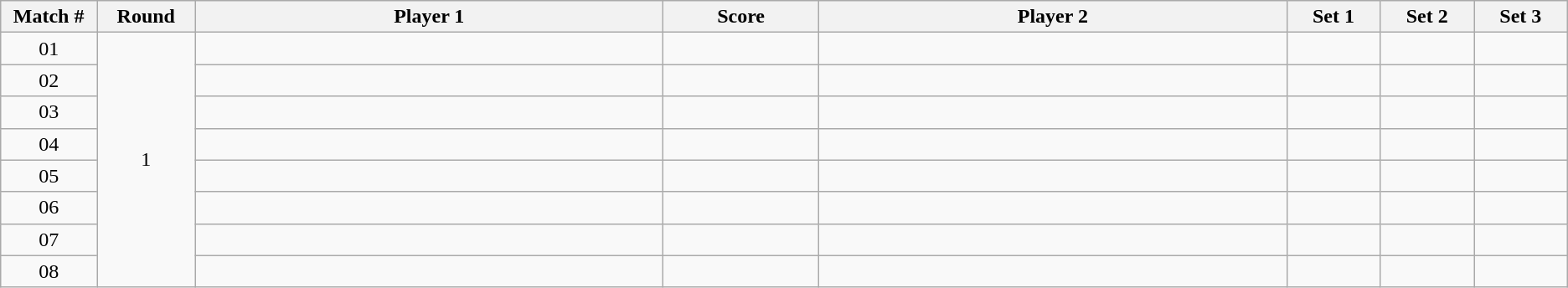<table class="wikitable">
<tr>
<th width="2%">Match #</th>
<th width="2%">Round</th>
<th width="15%">Player 1</th>
<th width="5%">Score</th>
<th width="15%">Player 2</th>
<th width="3%">Set 1</th>
<th width="3%">Set 2</th>
<th width="3%">Set 3</th>
</tr>
<tr style=text-align:center;>
<td>01</td>
<td rowspan=8>1</td>
<td></td>
<td></td>
<td></td>
<td></td>
<td></td>
<td></td>
</tr>
<tr style=text-align:center;>
<td>02</td>
<td></td>
<td></td>
<td></td>
<td></td>
<td></td>
<td></td>
</tr>
<tr style=text-align:center;>
<td>03</td>
<td></td>
<td></td>
<td></td>
<td></td>
<td></td>
<td></td>
</tr>
<tr style=text-align:center;>
<td>04</td>
<td></td>
<td></td>
<td></td>
<td></td>
<td></td>
<td></td>
</tr>
<tr style=text-align:center;>
<td>05</td>
<td></td>
<td></td>
<td></td>
<td></td>
<td></td>
<td></td>
</tr>
<tr style=text-align:center;>
<td>06</td>
<td></td>
<td></td>
<td></td>
<td></td>
<td></td>
<td></td>
</tr>
<tr style=text-align:center;>
<td>07</td>
<td></td>
<td></td>
<td></td>
<td></td>
<td></td>
<td></td>
</tr>
<tr style=text-align:center;>
<td>08</td>
<td></td>
<td></td>
<td></td>
<td></td>
<td></td>
<td></td>
</tr>
</table>
